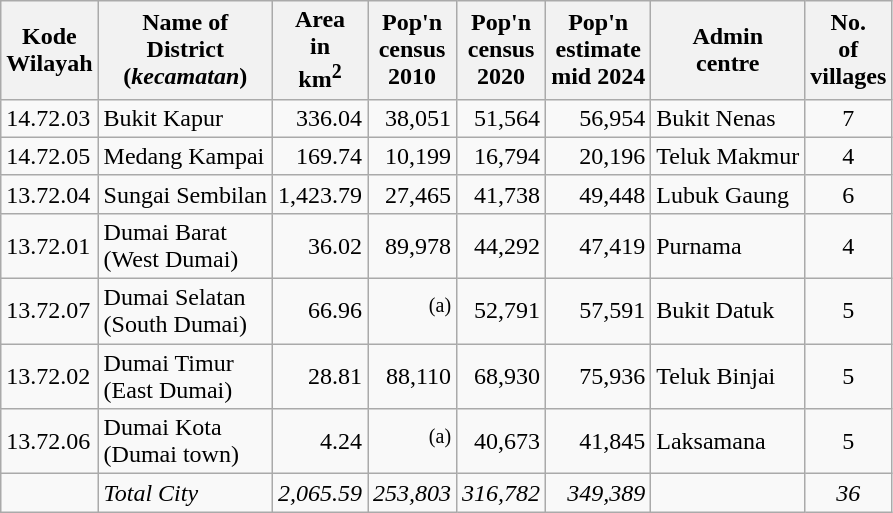<table class="sortable wikitable"estimate>
<tr>
<th>Kode <br>Wilayah</th>
<th>Name of<br>District<br>(<em>kecamatan</em>)</th>
<th>Area<br> in <br> km<sup>2</sup></th>
<th>Pop'n<br>census<br>2010</th>
<th>Pop'n<br>census<br>2020</th>
<th>Pop'n<br>estimate<br>mid 2024</th>
<th>Admin <br> centre</th>
<th>No.<br> of<br>villages</th>
</tr>
<tr>
<td>14.72.03</td>
<td>Bukit Kapur </td>
<td align="right">336.04</td>
<td align="right">38,051</td>
<td align="right">51,564</td>
<td align="right">56,954</td>
<td>Bukit Nenas</td>
<td align="center">7</td>
</tr>
<tr>
<td>14.72.05</td>
<td>Medang Kampai </td>
<td align="right">169.74</td>
<td align="right">10,199</td>
<td align="right">16,794</td>
<td align="right">20,196</td>
<td>Teluk Makmur</td>
<td align="center">4</td>
</tr>
<tr>
<td>13.72.04</td>
<td>Sungai Sembilan </td>
<td align="right">1,423.79</td>
<td align="right">27,465</td>
<td align="right">41,738</td>
<td align="right">49,448</td>
<td>Lubuk Gaung</td>
<td align="center">6</td>
</tr>
<tr>
<td>13.72.01</td>
<td>Dumai Barat  <br> (West Dumai)</td>
<td align="right">36.02</td>
<td align="right">89,978</td>
<td align="right">44,292</td>
<td align="right">47,419</td>
<td>Purnama</td>
<td align="center">4</td>
</tr>
<tr>
<td>13.72.07</td>
<td>Dumai Selatan   <br> (South Dumai)</td>
<td align="right">66.96</td>
<td align="right"><sup>(a)</sup></td>
<td align="right">52,791</td>
<td align="right">57,591</td>
<td>Bukit Datuk</td>
<td align="center">5</td>
</tr>
<tr>
<td>13.72.02</td>
<td>Dumai Timur  <br> (East Dumai)</td>
<td align="right">28.81</td>
<td align="right">88,110</td>
<td align="right">68,930</td>
<td align="right">75,936</td>
<td>Teluk Binjai</td>
<td align="center">5</td>
</tr>
<tr>
<td>13.72.06</td>
<td>Dumai Kota  <br> (Dumai town)</td>
<td align="right">4.24</td>
<td align="right"><sup>(a)</sup></td>
<td align="right">40,673</td>
<td align="right">41,845</td>
<td>Laksamana</td>
<td align="center">5</td>
</tr>
<tr>
<td></td>
<td><em>Total City</em></td>
<td align="right"><em>2,065.59</em></td>
<td align="right"><em>253,803</em></td>
<td align="right"><em>316,782</em></td>
<td align="right"><em>349,389</em></td>
<td></td>
<td align="center"><em>36</em></td>
</tr>
</table>
